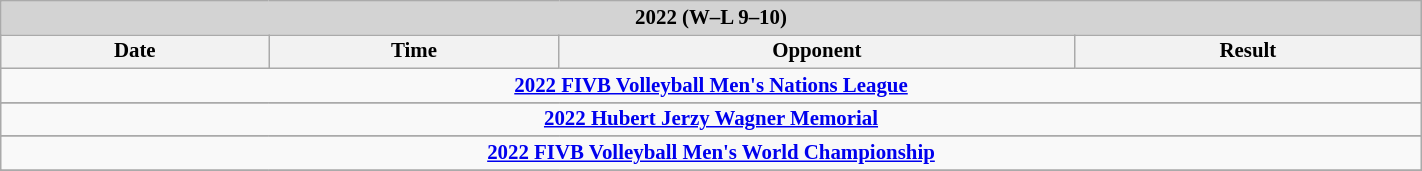<table class="wikitable collapsible collapsed" style="font-size:87%; width:75%;">
<tr>
<td style="text-align: center;" colspan=12 bgcolor="lightgrey"><strong>2022 (W–L 9–10)</strong></td>
</tr>
<tr>
<th>Date</th>
<th>Time</th>
<th colspan=3>Opponent</th>
<th colspan=7>Result</th>
</tr>
<tr>
<td style="text-align: center;" colspan=12><strong><a href='#'>2022 FIVB Volleyball Men's Nations League</a></strong></td>
</tr>
<tr>
</tr>
<tr bgcolor=#CCFFCC>
</tr>
<tr bgcolor=#ffcccc>
</tr>
<tr bgcolor=#CCFFCC>
</tr>
<tr bgcolor=#ffcccc>
</tr>
<tr bgcolor=#ffcccc>
</tr>
<tr bgcolor=#ffcccc>
</tr>
<tr bgcolor=#CCFFCC>
</tr>
<tr bgcolor=#CCFFCC>
</tr>
<tr bgcolor=#ffcccc>
</tr>
<tr bgcolor=#ffcccc>
</tr>
<tr bgcolor=#ffcccc>
</tr>
<tr bgcolor=#CCFFCC>
</tr>
<tr>
<td style="text-align: center;" colspan=12><strong><a href='#'>2022 Hubert Jerzy Wagner Memorial</a></strong></td>
</tr>
<tr bgcolor=#ffcccc>
</tr>
<tr bgcolor=#CCFFCC>
</tr>
<tr bgcolor=#ffcccc>
</tr>
<tr>
<td style="text-align: center;" colspan=12><strong><a href='#'>2022 FIVB Volleyball Men's World Championship</a></strong></td>
</tr>
<tr>
</tr>
<tr bgcolor=#CCFFCC>
</tr>
<tr bgcolor=#CCFFCC>
</tr>
<tr bgcolor=#CCFFCC>
</tr>
<tr bgcolor=#ffcccc>
</tr>
</table>
